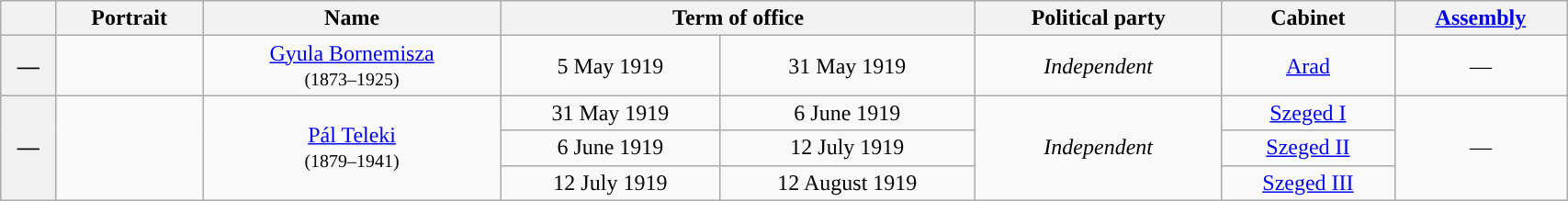<table class="wikitable" style="width:90%; text-align:center;">
<tr>
<th></th>
<th>Portrait</th>
<th>Name<br></th>
<th colspan=2>Term of office</th>
<th>Political party</th>
<th>Cabinet</th>
<th><a href='#'>Assembly</a><br></th>
</tr>
<tr>
<th style="background:">—</th>
<td></td>
<td><a href='#'>Gyula Bornemisza</a><br><small>(1873–1925)</small></td>
<td>5 May 1919</td>
<td>31 May 1919</td>
<td><em>Independent</em></td>
<td><a href='#'>Arad</a></td>
<td>—</td>
</tr>
<tr>
<th rowspan="3" style="background:">—</th>
<td rowspan="3"></td>
<td rowspan="3"><a href='#'>Pál Teleki</a><br><small>(1879–1941)</small></td>
<td>31 May 1919</td>
<td>6 June 1919</td>
<td rowspan="3"><em>Independent</em></td>
<td><a href='#'>Szeged I</a></td>
<td rowspan="3">—</td>
</tr>
<tr>
<td>6 June 1919</td>
<td>12 July 1919</td>
<td><a href='#'>Szeged II</a></td>
</tr>
<tr>
<td>12 July 1919</td>
<td>12 August 1919</td>
<td><a href='#'>Szeged III</a></td>
</tr>
</table>
